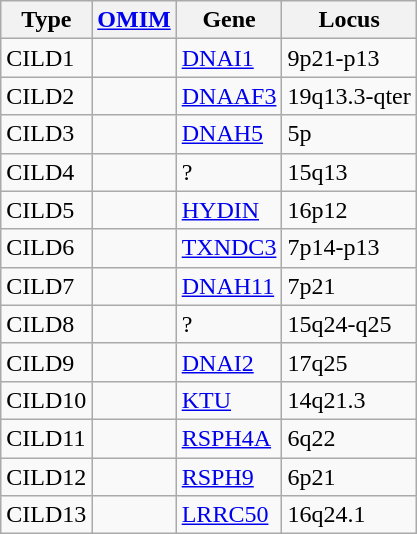<table class="wikitable">
<tr>
<th>Type</th>
<th><a href='#'>OMIM</a></th>
<th>Gene</th>
<th>Locus</th>
</tr>
<tr>
<td>CILD1</td>
<td></td>
<td><a href='#'>DNAI1</a></td>
<td>9p21-p13</td>
</tr>
<tr>
<td>CILD2</td>
<td></td>
<td><a href='#'>DNAAF3</a></td>
<td>19q13.3-qter</td>
</tr>
<tr>
<td>CILD3</td>
<td></td>
<td><a href='#'>DNAH5</a></td>
<td>5p</td>
</tr>
<tr>
<td>CILD4</td>
<td></td>
<td>?</td>
<td>15q13</td>
</tr>
<tr>
<td>CILD5</td>
<td></td>
<td><a href='#'>HYDIN</a></td>
<td>16p12</td>
</tr>
<tr>
<td>CILD6</td>
<td></td>
<td><a href='#'>TXNDC3</a></td>
<td>7p14-p13</td>
</tr>
<tr>
<td>CILD7</td>
<td></td>
<td><a href='#'>DNAH11</a></td>
<td>7p21</td>
</tr>
<tr>
<td>CILD8</td>
<td></td>
<td>?</td>
<td>15q24-q25</td>
</tr>
<tr>
<td>CILD9</td>
<td></td>
<td><a href='#'>DNAI2</a></td>
<td>17q25</td>
</tr>
<tr>
<td>CILD10</td>
<td></td>
<td><a href='#'>KTU</a></td>
<td>14q21.3</td>
</tr>
<tr>
<td>CILD11</td>
<td></td>
<td><a href='#'>RSPH4A</a></td>
<td>6q22</td>
</tr>
<tr>
<td>CILD12</td>
<td></td>
<td><a href='#'>RSPH9</a></td>
<td>6p21</td>
</tr>
<tr>
<td>CILD13</td>
<td></td>
<td><a href='#'>LRRC50</a></td>
<td>16q24.1</td>
</tr>
</table>
